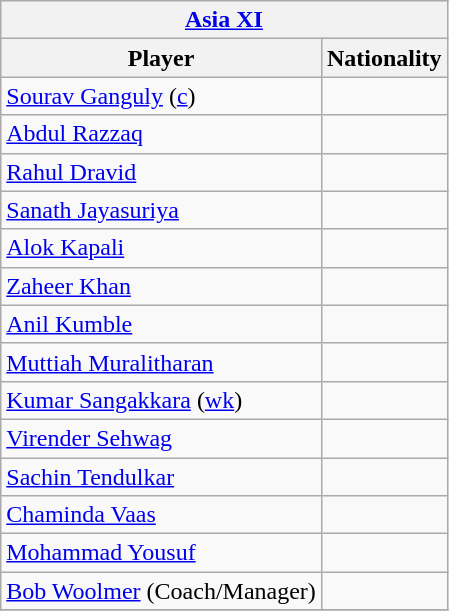<table class="wikitable">
<tr>
<th colspan=2><a href='#'>Asia XI</a></th>
</tr>
<tr>
<th>Player</th>
<th>Nationality</th>
</tr>
<tr>
<td><a href='#'>Sourav Ganguly</a> (<a href='#'>c</a>)</td>
<td></td>
</tr>
<tr>
<td><a href='#'>Abdul Razzaq</a></td>
<td></td>
</tr>
<tr>
<td><a href='#'>Rahul Dravid</a></td>
<td></td>
</tr>
<tr>
<td><a href='#'>Sanath Jayasuriya</a></td>
<td></td>
</tr>
<tr>
<td><a href='#'>Alok Kapali</a></td>
<td></td>
</tr>
<tr>
<td><a href='#'>Zaheer Khan</a></td>
<td></td>
</tr>
<tr>
<td><a href='#'>Anil Kumble</a></td>
<td></td>
</tr>
<tr>
<td><a href='#'>Muttiah Muralitharan</a></td>
<td></td>
</tr>
<tr>
<td><a href='#'>Kumar Sangakkara</a> (<a href='#'>wk</a>)</td>
<td></td>
</tr>
<tr>
<td><a href='#'>Virender Sehwag</a></td>
<td></td>
</tr>
<tr>
<td><a href='#'>Sachin Tendulkar</a></td>
<td></td>
</tr>
<tr>
<td><a href='#'>Chaminda Vaas</a></td>
<td></td>
</tr>
<tr>
<td><a href='#'>Mohammad Yousuf</a></td>
<td></td>
</tr>
<tr>
<td><a href='#'>Bob Woolmer</a> (Coach/Manager)</td>
<td></td>
</tr>
<tr>
</tr>
</table>
